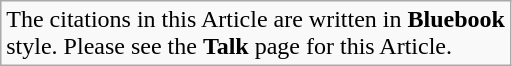<table class="wikitable">
<tr>
<td><span>The citations in this Article are written in <strong>Bluebook</strong><br>style. Please see the <strong>Talk</strong> page for this Article.</span></td>
</tr>
</table>
